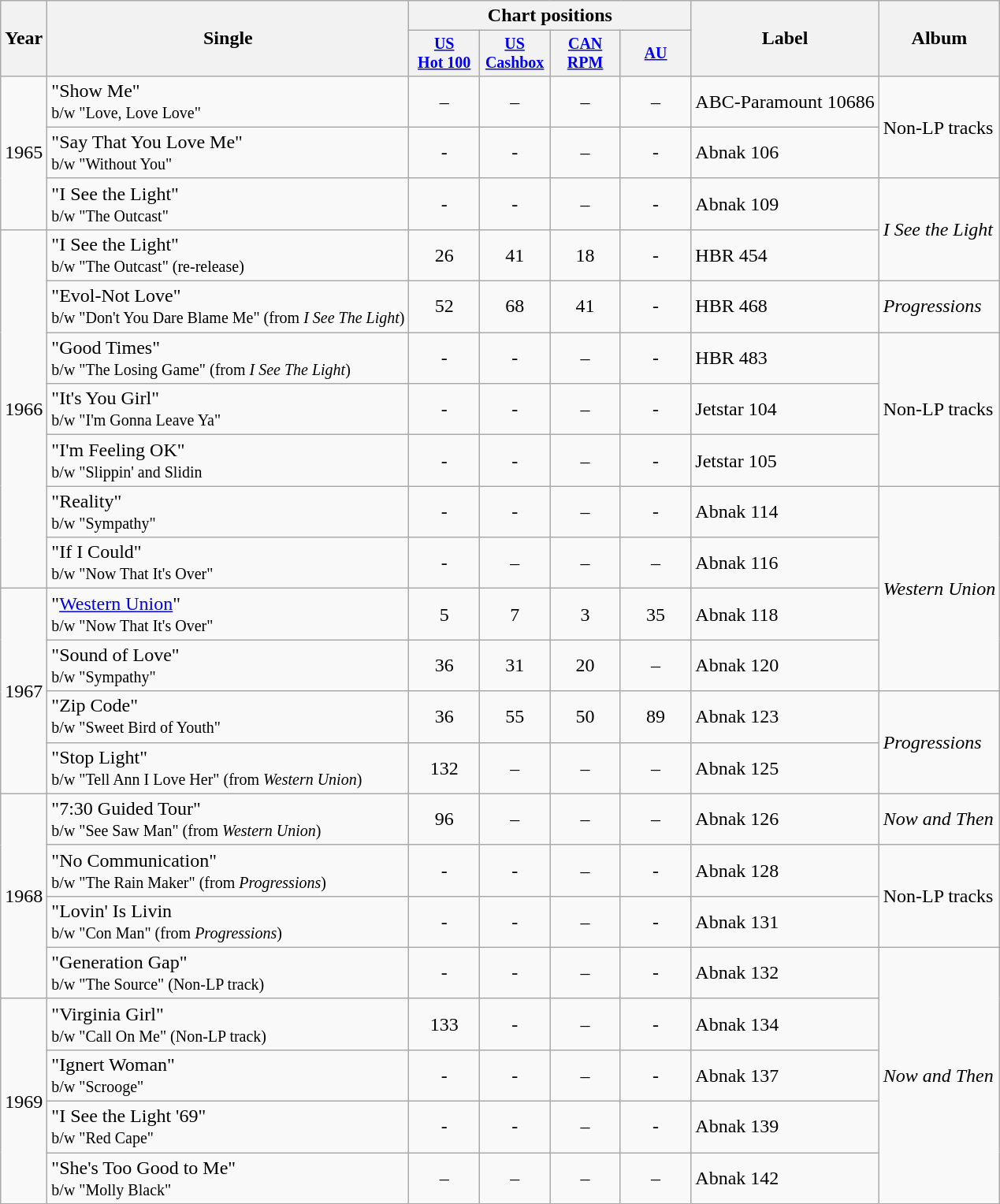<table class="wikitable">
<tr>
<th rowspan="2">Year</th>
<th rowspan="2">Single</th>
<th colspan="4">Chart positions</th>
<th rowspan="2">Label</th>
<th rowspan="2">Album</th>
</tr>
<tr style="font-size:smaller;">
<th style="width:4em;"><a href='#'>US<br>Hot 100</a><br></th>
<th style="width:4em;"><a href='#'>US <br>Cashbox</a></th>
<th style="width:4em;"><a href='#'>CAN <br>RPM</a></th>
<th style="width:4em;"><a href='#'>AU</a></th>
</tr>
<tr>
<td rowspan="3">1965</td>
<td>"Show Me"<br><small>b/w "Love, Love Love"</small></td>
<td align="center">–</td>
<td align="center">–</td>
<td align="center">–</td>
<td align="center">–</td>
<td>ABC-Paramount 10686</td>
<td rowspan="2">Non-LP tracks</td>
</tr>
<tr>
<td>"Say That You Love Me"<br><small>b/w "Without You"</small></td>
<td align="center">-</td>
<td align="center">-</td>
<td align="center">–</td>
<td align="center">-</td>
<td>Abnak 106</td>
</tr>
<tr>
<td>"I See the Light"<br><small>b/w "The Outcast"</small></td>
<td align="center">-</td>
<td align="center">-</td>
<td align="center">–</td>
<td align="center">-</td>
<td>Abnak 109</td>
<td rowspan="2"><em>I See the Light</em></td>
</tr>
<tr>
<td rowspan="7">1966</td>
<td>"I See the Light"<br><small>b/w "The Outcast" (re-release)</small></td>
<td align="center">26</td>
<td align="center">41</td>
<td align="center">18</td>
<td align="center">-</td>
<td>HBR 454</td>
</tr>
<tr>
<td>"Evol-Not Love"<br><small>b/w "Don't You Dare Blame Me" (from <em>I See The Light</em>)</small></td>
<td align="center">52</td>
<td align="center">68</td>
<td align="center">41</td>
<td align="center">-</td>
<td>HBR 468</td>
<td rowspan="1"><em>Progressions</em></td>
</tr>
<tr>
<td>"Good Times"<br><small>b/w "The Losing Game" (from <em>I See The Light</em>)</small></td>
<td align="center">-</td>
<td align="center">-</td>
<td align="center">–</td>
<td align="center">-</td>
<td>HBR 483</td>
<td rowspan="3">Non-LP tracks</td>
</tr>
<tr>
<td>"It's You Girl"<br><small>b/w "I'm Gonna Leave Ya"</small></td>
<td align="center">-</td>
<td align="center">-</td>
<td align="center">–</td>
<td align="center">-</td>
<td>Jetstar 104</td>
</tr>
<tr>
<td>"I'm Feeling OK"<br><small>b/w "Slippin' and Slidin</small></td>
<td align="center">-</td>
<td align="center">-</td>
<td align="center">–</td>
<td align="center">-</td>
<td>Jetstar 105</td>
</tr>
<tr>
<td>"Reality"<br><small>b/w "Sympathy"</small></td>
<td align="center">-</td>
<td align="center">-</td>
<td align="center">–</td>
<td align="center">-</td>
<td>Abnak 114</td>
<td rowspan="4"><em>Western Union</em></td>
</tr>
<tr>
<td>"If I Could"<br><small>b/w "Now That It's Over"</small></td>
<td align="center">-</td>
<td align="center">–</td>
<td align="center">–</td>
<td align="center">–</td>
<td>Abnak 116</td>
</tr>
<tr>
<td rowspan="4">1967</td>
<td>"<a href='#'>Western Union</a>"<br><small>b/w "Now That It's Over"</small></td>
<td align="center">5</td>
<td align="center">7</td>
<td align="center">3</td>
<td align="center">35</td>
<td>Abnak 118</td>
</tr>
<tr>
<td>"Sound of Love"<br><small>b/w "Sympathy"</small></td>
<td align="center">36</td>
<td align="center">31</td>
<td align="center">20</td>
<td align="center">–</td>
<td>Abnak 120</td>
</tr>
<tr>
<td>"Zip Code"<br><small>b/w "Sweet Bird of Youth"</small></td>
<td align="center">36</td>
<td align="center">55</td>
<td align="center">50</td>
<td align="center">89</td>
<td>Abnak 123</td>
<td rowspan="2"><em>Progressions</em></td>
</tr>
<tr>
<td>"Stop Light"<br><small>b/w "Tell Ann I Love Her" (from <em>Western Union</em>)</small></td>
<td align="center">132</td>
<td align="center">–</td>
<td align="center">–</td>
<td align="center">–</td>
<td>Abnak 125</td>
</tr>
<tr>
<td rowspan="4">1968</td>
<td>"7:30 Guided Tour"<br><small>b/w "See Saw Man" (from <em>Western Union</em>)</small></td>
<td align="center">96</td>
<td align="center">–</td>
<td align="center">–</td>
<td align="center">–</td>
<td>Abnak 126</td>
<td rowspan="1"><em>Now and Then</em></td>
</tr>
<tr>
<td>"No Communication"<br><small>b/w "The Rain Maker" (from <em>Progressions</em>)</small></td>
<td align="center">-</td>
<td align="center">-</td>
<td align="center">–</td>
<td align="center">-</td>
<td>Abnak 128</td>
<td rowspan="2">Non-LP tracks</td>
</tr>
<tr>
<td>"Lovin' Is Livin<br><small>b/w "Con Man" (from <em>Progressions</em>)</small></td>
<td align="center">-</td>
<td align="center">-</td>
<td align="center">–</td>
<td align="center">-</td>
<td>Abnak 131</td>
</tr>
<tr>
<td>"Generation Gap"<br><small>b/w "The Source" (Non-LP track)</small></td>
<td align="center">-</td>
<td align="center">-</td>
<td align="center">–</td>
<td align="center">-</td>
<td>Abnak 132</td>
<td rowspan="5"><em>Now and Then</em></td>
</tr>
<tr>
<td rowspan="4">1969</td>
<td>"Virginia Girl"<br><small>b/w "Call On Me" (Non-LP track)</small></td>
<td align="center">133</td>
<td align="center">-</td>
<td align="center">–</td>
<td align="center">-</td>
<td>Abnak 134</td>
</tr>
<tr>
<td>"Ignert Woman"<br><small>b/w "Scrooge"</small></td>
<td align="center">-</td>
<td align="center">-</td>
<td align="center">–</td>
<td align="center">-</td>
<td>Abnak 137</td>
</tr>
<tr>
<td>"I See the Light '69"<br><small>b/w "Red Cape"</small></td>
<td align="center">-</td>
<td align="center">-</td>
<td align="center">–</td>
<td align="center">-</td>
<td>Abnak 139</td>
</tr>
<tr>
<td>"She's Too Good to Me"<br><small>b/w "Molly Black"</small></td>
<td align="center">–</td>
<td align="center">–</td>
<td align="center">–</td>
<td align="center">–</td>
<td>Abnak 142</td>
</tr>
</table>
